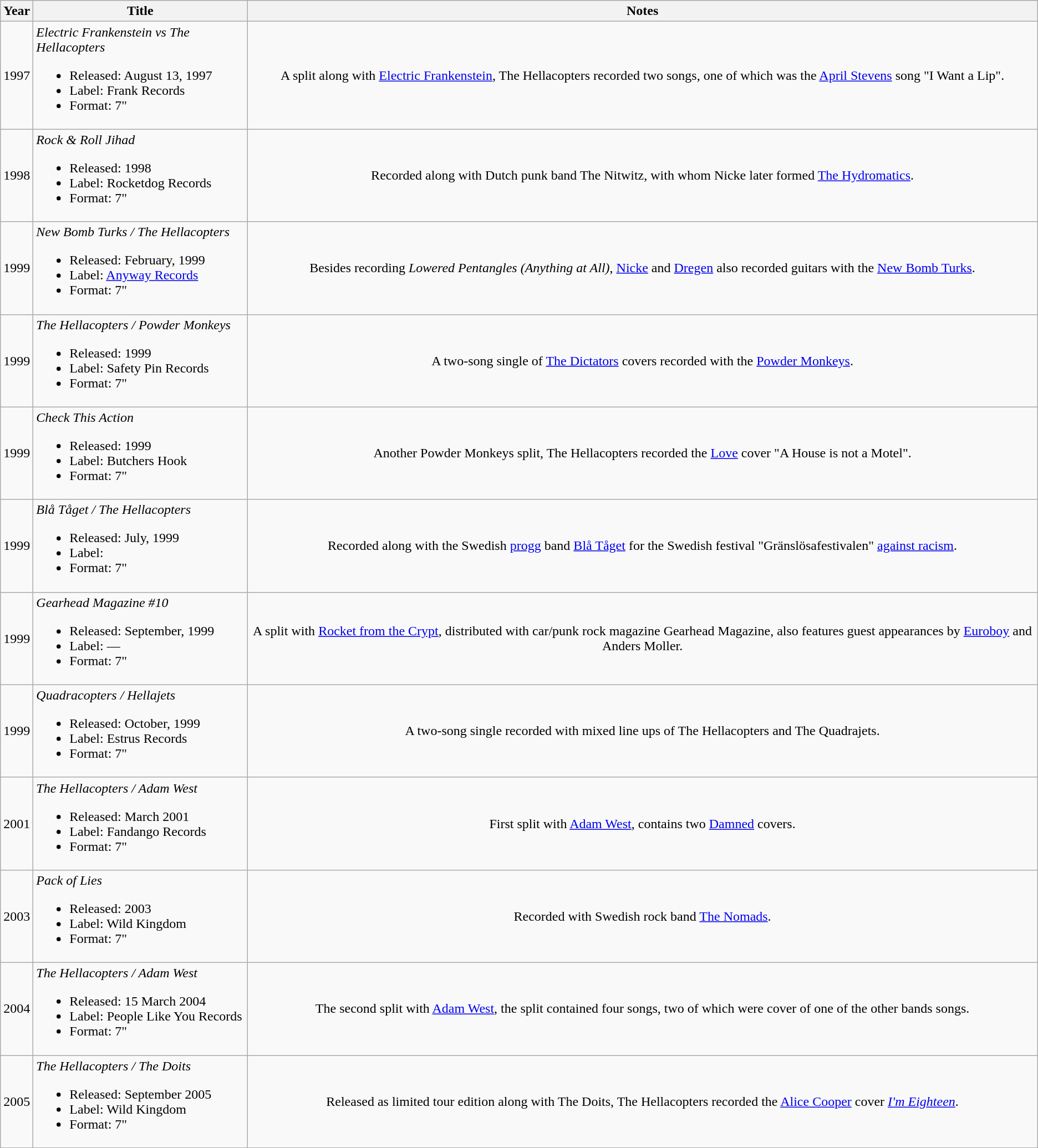<table class="wikitable" border="1">
<tr>
<th>Year</th>
<th width="250">Title</th>
<th>Notes</th>
</tr>
<tr>
<td>1997</td>
<td><em>Electric Frankenstein vs The Hellacopters</em><br><ul><li>Released: August 13, 1997</li><li>Label: Frank Records</li><li>Format: 7"</li></ul></td>
<td align="center">A split along with <a href='#'>Electric Frankenstein</a>, The Hellacopters recorded two songs, one of which was the <a href='#'>April Stevens</a> song "I Want a Lip".</td>
</tr>
<tr>
<td>1998</td>
<td><em>Rock & Roll Jihad</em><br><ul><li>Released: 1998</li><li>Label: Rocketdog Records</li><li>Format: 7"</li></ul></td>
<td align="center">Recorded along with Dutch punk band The Nitwitz, with whom Nicke later formed <a href='#'>The Hydromatics</a>.</td>
</tr>
<tr>
<td>1999</td>
<td><em>New Bomb Turks / The Hellacopters</em><br><ul><li>Released: February, 1999</li><li>Label: <a href='#'>Anyway Records</a></li><li>Format: 7"</li></ul></td>
<td align="center">Besides recording <em>Lowered Pentangles (Anything at All)</em>, <a href='#'>Nicke</a> and <a href='#'>Dregen</a> also recorded guitars with the <a href='#'>New Bomb Turks</a>.</td>
</tr>
<tr>
<td>1999</td>
<td><em>The Hellacopters / Powder Monkeys</em><br><ul><li>Released: 1999</li><li>Label: Safety Pin Records</li><li>Format: 7"</li></ul></td>
<td align="center">A two-song single of <a href='#'>The Dictators</a> covers recorded with the <a href='#'>Powder Monkeys</a>.</td>
</tr>
<tr>
<td>1999</td>
<td><em>Check This Action</em><br><ul><li>Released: 1999</li><li>Label: Butchers Hook</li><li>Format: 7"</li></ul></td>
<td align="center">Another Powder Monkeys split, The Hellacopters recorded the <a href='#'>Love</a> cover "A House is not a Motel".</td>
</tr>
<tr>
<td>1999</td>
<td><em>Blå Tåget / The Hellacopters</em><br><ul><li>Released: July, 1999</li><li>Label:</li><li>Format: 7"</li></ul></td>
<td align="center">Recorded along with the Swedish <a href='#'>progg</a> band <a href='#'>Blå Tåget</a> for the Swedish festival "Gränslösafestivalen" <a href='#'>against racism</a>.</td>
</tr>
<tr>
<td>1999</td>
<td><em>Gearhead Magazine #10</em><br><ul><li>Released: September, 1999</li><li>Label: —</li><li>Format: 7"</li></ul></td>
<td align="center">A split with <a href='#'>Rocket from the Crypt</a>, distributed with car/punk rock magazine Gearhead Magazine, also features guest appearances by <a href='#'>Euroboy</a> and Anders Moller.</td>
</tr>
<tr>
<td>1999</td>
<td><em>Quadracopters / Hellajets</em><br><ul><li>Released: October, 1999</li><li>Label: Estrus Records</li><li>Format: 7"</li></ul></td>
<td align="center">A two-song single recorded with mixed line ups of The Hellacopters and The Quadrajets.</td>
</tr>
<tr>
<td>2001</td>
<td><em>The Hellacopters / Adam West</em><br><ul><li>Released: March 2001</li><li>Label: Fandango Records</li><li>Format: 7"</li></ul></td>
<td align="center">First split with <a href='#'>Adam West</a>, contains two <a href='#'>Damned</a> covers.</td>
</tr>
<tr>
<td>2003</td>
<td><em>Pack of Lies</em><br><ul><li>Released: 2003</li><li>Label: Wild Kingdom</li><li>Format: 7"</li></ul></td>
<td align="center">Recorded with Swedish rock band <a href='#'>The Nomads</a>.</td>
</tr>
<tr>
<td>2004</td>
<td><em>The Hellacopters / Adam West</em><br><ul><li>Released: 15 March 2004</li><li>Label: People Like You Records</li><li>Format: 7"</li></ul></td>
<td align="center">The second split with <a href='#'>Adam West</a>, the split contained four songs, two of which were cover of one of the other bands songs.</td>
</tr>
<tr>
<td>2005</td>
<td><em>The Hellacopters / The Doits</em><br><ul><li>Released: September 2005</li><li>Label: Wild Kingdom</li><li>Format: 7"</li></ul></td>
<td align="center">Released as limited tour edition along with The Doits, The Hellacopters recorded the <a href='#'>Alice Cooper</a> cover <em><a href='#'>I'm Eighteen</a></em>.</td>
</tr>
</table>
